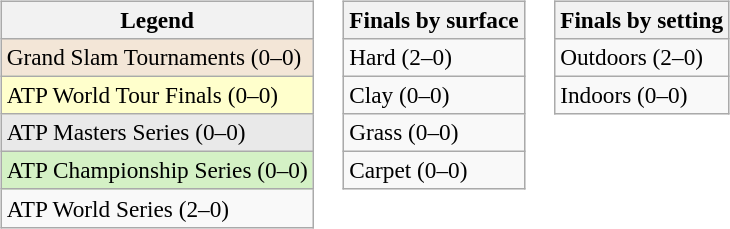<table>
<tr valign=top>
<td><br><table class=wikitable style=font-size:97%>
<tr>
<th>Legend</th>
</tr>
<tr style="background:#f3e6d7;">
<td>Grand Slam Tournaments (0–0)</td>
</tr>
<tr style="background:#ffc;">
<td>ATP World Tour Finals (0–0)</td>
</tr>
<tr style="background:#e9e9e9;">
<td>ATP Masters Series (0–0)</td>
</tr>
<tr style="background:#d4f1c5;">
<td>ATP Championship Series (0–0)</td>
</tr>
<tr>
<td>ATP World Series (2–0)</td>
</tr>
</table>
</td>
<td><br><table class=wikitable style=font-size:97%>
<tr>
<th>Finals by surface</th>
</tr>
<tr>
<td>Hard (2–0)</td>
</tr>
<tr>
<td>Clay (0–0)</td>
</tr>
<tr>
<td>Grass (0–0)</td>
</tr>
<tr>
<td>Carpet (0–0)</td>
</tr>
</table>
</td>
<td><br><table class=wikitable style=font-size:97%>
<tr>
<th>Finals by setting</th>
</tr>
<tr>
<td>Outdoors (2–0)</td>
</tr>
<tr>
<td>Indoors (0–0)</td>
</tr>
</table>
</td>
</tr>
</table>
